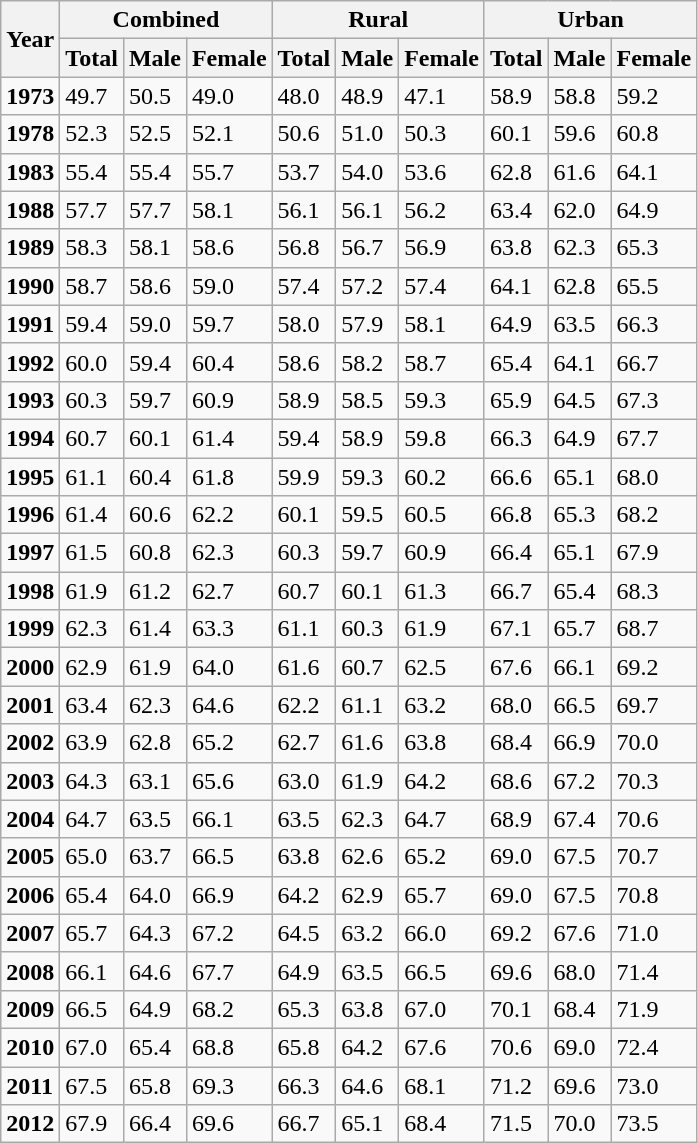<table class="wikitable">
<tr>
<th rowspan=2>Year</th>
<th colspan=3>Combined</th>
<th colspan=3>Rural</th>
<th colspan=3>Urban</th>
</tr>
<tr>
<th>Total</th>
<th>Male</th>
<th>Female</th>
<th>Total</th>
<th>Male</th>
<th>Female</th>
<th>Total</th>
<th>Male</th>
<th>Female</th>
</tr>
<tr>
<td><strong>1973</strong></td>
<td>49.7</td>
<td>50.5</td>
<td>49.0</td>
<td>48.0</td>
<td>48.9</td>
<td>47.1</td>
<td>58.9</td>
<td>58.8</td>
<td>59.2</td>
</tr>
<tr>
<td><strong>1978</strong></td>
<td>52.3</td>
<td>52.5</td>
<td>52.1</td>
<td>50.6</td>
<td>51.0</td>
<td>50.3</td>
<td>60.1</td>
<td>59.6</td>
<td>60.8</td>
</tr>
<tr>
<td><strong>1983</strong></td>
<td>55.4</td>
<td>55.4</td>
<td>55.7</td>
<td>53.7</td>
<td>54.0</td>
<td>53.6</td>
<td>62.8</td>
<td>61.6</td>
<td>64.1</td>
</tr>
<tr>
<td><strong>1988</strong></td>
<td>57.7</td>
<td>57.7</td>
<td>58.1</td>
<td>56.1</td>
<td>56.1</td>
<td>56.2</td>
<td>63.4</td>
<td>62.0</td>
<td>64.9</td>
</tr>
<tr>
<td><strong>1989</strong></td>
<td>58.3</td>
<td>58.1</td>
<td>58.6</td>
<td>56.8</td>
<td>56.7</td>
<td>56.9</td>
<td>63.8</td>
<td>62.3</td>
<td>65.3</td>
</tr>
<tr>
<td><strong>1990</strong></td>
<td>58.7</td>
<td>58.6</td>
<td>59.0</td>
<td>57.4</td>
<td>57.2</td>
<td>57.4</td>
<td>64.1</td>
<td>62.8</td>
<td>65.5</td>
</tr>
<tr>
<td><strong>1991</strong></td>
<td>59.4</td>
<td>59.0</td>
<td>59.7</td>
<td>58.0</td>
<td>57.9</td>
<td>58.1</td>
<td>64.9</td>
<td>63.5</td>
<td>66.3</td>
</tr>
<tr>
<td><strong>1992</strong></td>
<td>60.0</td>
<td>59.4</td>
<td>60.4</td>
<td>58.6</td>
<td>58.2</td>
<td>58.7</td>
<td>65.4</td>
<td>64.1</td>
<td>66.7</td>
</tr>
<tr>
<td><strong>1993</strong></td>
<td>60.3</td>
<td>59.7</td>
<td>60.9</td>
<td>58.9</td>
<td>58.5</td>
<td>59.3</td>
<td>65.9</td>
<td>64.5</td>
<td>67.3</td>
</tr>
<tr>
<td><strong>1994</strong></td>
<td>60.7</td>
<td>60.1</td>
<td>61.4</td>
<td>59.4</td>
<td>58.9</td>
<td>59.8</td>
<td>66.3</td>
<td>64.9</td>
<td>67.7</td>
</tr>
<tr>
<td><strong>1995</strong></td>
<td>61.1</td>
<td>60.4</td>
<td>61.8</td>
<td>59.9</td>
<td>59.3</td>
<td>60.2</td>
<td>66.6</td>
<td>65.1</td>
<td>68.0</td>
</tr>
<tr>
<td><strong>1996</strong></td>
<td>61.4</td>
<td>60.6</td>
<td>62.2</td>
<td>60.1</td>
<td>59.5</td>
<td>60.5</td>
<td>66.8</td>
<td>65.3</td>
<td>68.2</td>
</tr>
<tr>
<td><strong>1997</strong></td>
<td>61.5</td>
<td>60.8</td>
<td>62.3</td>
<td>60.3</td>
<td>59.7</td>
<td>60.9</td>
<td>66.4</td>
<td>65.1</td>
<td>67.9</td>
</tr>
<tr>
<td><strong>1998</strong></td>
<td>61.9</td>
<td>61.2</td>
<td>62.7</td>
<td>60.7</td>
<td>60.1</td>
<td>61.3</td>
<td>66.7</td>
<td>65.4</td>
<td>68.3</td>
</tr>
<tr>
<td><strong>1999</strong></td>
<td>62.3</td>
<td>61.4</td>
<td>63.3</td>
<td>61.1</td>
<td>60.3</td>
<td>61.9</td>
<td>67.1</td>
<td>65.7</td>
<td>68.7</td>
</tr>
<tr>
<td><strong>2000</strong></td>
<td>62.9</td>
<td>61.9</td>
<td>64.0</td>
<td>61.6</td>
<td>60.7</td>
<td>62.5</td>
<td>67.6</td>
<td>66.1</td>
<td>69.2</td>
</tr>
<tr>
<td><strong>2001</strong></td>
<td>63.4</td>
<td>62.3</td>
<td>64.6</td>
<td>62.2</td>
<td>61.1</td>
<td>63.2</td>
<td>68.0</td>
<td>66.5</td>
<td>69.7</td>
</tr>
<tr>
<td><strong>2002</strong></td>
<td>63.9</td>
<td>62.8</td>
<td>65.2</td>
<td>62.7</td>
<td>61.6</td>
<td>63.8</td>
<td>68.4</td>
<td>66.9</td>
<td>70.0</td>
</tr>
<tr>
<td><strong>2003</strong></td>
<td>64.3</td>
<td>63.1</td>
<td>65.6</td>
<td>63.0</td>
<td>61.9</td>
<td>64.2</td>
<td>68.6</td>
<td>67.2</td>
<td>70.3</td>
</tr>
<tr>
<td><strong>2004</strong></td>
<td>64.7</td>
<td>63.5</td>
<td>66.1</td>
<td>63.5</td>
<td>62.3</td>
<td>64.7</td>
<td>68.9</td>
<td>67.4</td>
<td>70.6</td>
</tr>
<tr>
<td><strong>2005</strong></td>
<td>65.0</td>
<td>63.7</td>
<td>66.5</td>
<td>63.8</td>
<td>62.6</td>
<td>65.2</td>
<td>69.0</td>
<td>67.5</td>
<td>70.7</td>
</tr>
<tr>
<td><strong>2006</strong></td>
<td>65.4</td>
<td>64.0</td>
<td>66.9</td>
<td>64.2</td>
<td>62.9</td>
<td>65.7</td>
<td>69.0</td>
<td>67.5</td>
<td>70.8</td>
</tr>
<tr>
<td><strong>2007</strong></td>
<td>65.7</td>
<td>64.3</td>
<td>67.2</td>
<td>64.5</td>
<td>63.2</td>
<td>66.0</td>
<td>69.2</td>
<td>67.6</td>
<td>71.0</td>
</tr>
<tr>
<td><strong>2008</strong></td>
<td>66.1</td>
<td>64.6</td>
<td>67.7</td>
<td>64.9</td>
<td>63.5</td>
<td>66.5</td>
<td>69.6</td>
<td>68.0</td>
<td>71.4</td>
</tr>
<tr>
<td><strong>2009</strong></td>
<td>66.5</td>
<td>64.9</td>
<td>68.2</td>
<td>65.3</td>
<td>63.8</td>
<td>67.0</td>
<td>70.1</td>
<td>68.4</td>
<td>71.9</td>
</tr>
<tr>
<td><strong>2010</strong></td>
<td>67.0</td>
<td>65.4</td>
<td>68.8</td>
<td>65.8</td>
<td>64.2</td>
<td>67.6</td>
<td>70.6</td>
<td>69.0</td>
<td>72.4</td>
</tr>
<tr>
<td><strong>2011</strong></td>
<td>67.5</td>
<td>65.8</td>
<td>69.3</td>
<td>66.3</td>
<td>64.6</td>
<td>68.1</td>
<td>71.2</td>
<td>69.6</td>
<td>73.0</td>
</tr>
<tr>
<td><strong>2012</strong></td>
<td>67.9</td>
<td>66.4</td>
<td>69.6</td>
<td>66.7</td>
<td>65.1</td>
<td>68.4</td>
<td>71.5</td>
<td>70.0</td>
<td>73.5</td>
</tr>
</table>
